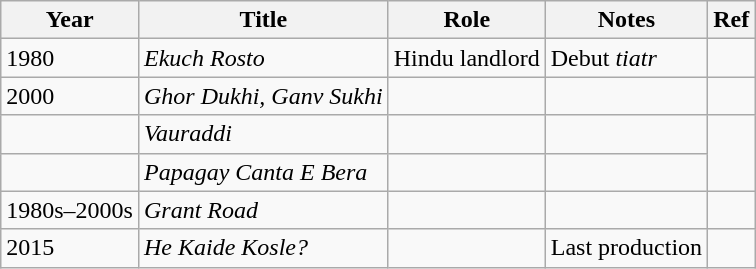<table class="wikitable sortable">
<tr>
<th>Year</th>
<th>Title</th>
<th>Role</th>
<th>Notes</th>
<th>Ref</th>
</tr>
<tr>
<td>1980</td>
<td><em>Ekuch Rosto</em></td>
<td>Hindu landlord</td>
<td>Debut <em>tiatr</em></td>
<td></td>
</tr>
<tr>
<td>2000</td>
<td><em>Ghor Dukhi, Ganv Sukhi</em></td>
<td></td>
<td></td>
<td></td>
</tr>
<tr>
<td></td>
<td><em>Vauraddi</em></td>
<td></td>
<td></td>
<td rowspan="2"></td>
</tr>
<tr>
<td></td>
<td><em>Papagay Canta E Bera</em></td>
<td></td>
<td></td>
</tr>
<tr>
<td>1980s–2000s</td>
<td><em>Grant Road</em></td>
<td></td>
<td></td>
<td></td>
</tr>
<tr>
<td>2015</td>
<td><em>He Kaide Kosle?</em></td>
<td></td>
<td>Last production</td>
<td></td>
</tr>
</table>
